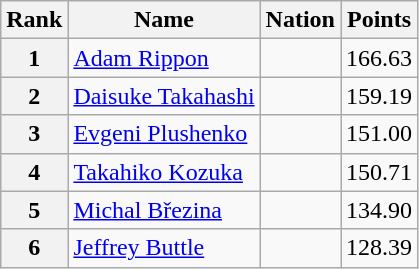<table class="wikitable sortable">
<tr>
<th>Rank</th>
<th>Name</th>
<th>Nation</th>
<th>Points</th>
</tr>
<tr>
<th>1</th>
<td><a href='#'>Adam Rippon</a></td>
<td></td>
<td align="center">166.63</td>
</tr>
<tr>
<th>2</th>
<td><a href='#'>Daisuke Takahashi</a></td>
<td></td>
<td align="center">159.19</td>
</tr>
<tr>
<th>3</th>
<td><a href='#'>Evgeni Plushenko</a></td>
<td></td>
<td align="center">151.00</td>
</tr>
<tr>
<th>4</th>
<td><a href='#'>Takahiko Kozuka</a></td>
<td></td>
<td align="center">150.71</td>
</tr>
<tr>
<th>5</th>
<td><a href='#'>Michal Březina</a></td>
<td></td>
<td align="center">134.90</td>
</tr>
<tr>
<th>6</th>
<td><a href='#'>Jeffrey Buttle</a></td>
<td></td>
<td align="center">128.39</td>
</tr>
</table>
